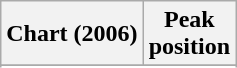<table class="wikitable sortable plainrowheaders" style="text-align:center">
<tr>
<th scope="col">Chart (2006)</th>
<th scope="col">Peak<br> position</th>
</tr>
<tr>
</tr>
<tr>
</tr>
<tr>
</tr>
</table>
